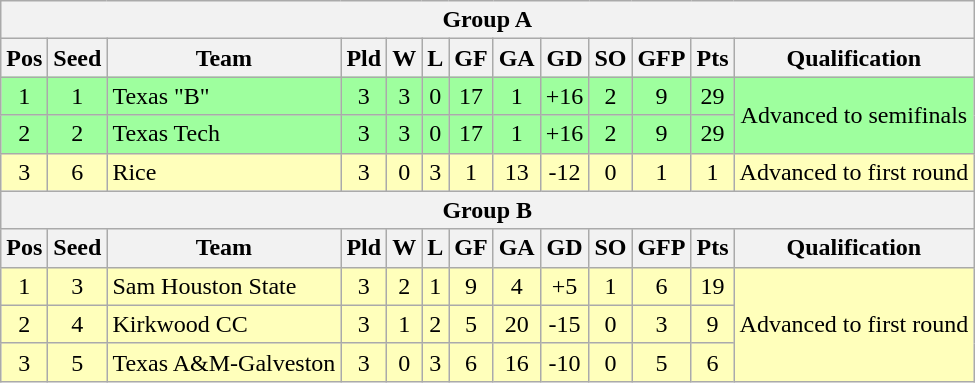<table class="wikitable" style="text-align:center">
<tr>
<th colspan="13">Group A</th>
</tr>
<tr>
<th>Pos</th>
<th>Seed</th>
<th>Team</th>
<th>Pld</th>
<th>W</th>
<th>L</th>
<th>GF</th>
<th>GA</th>
<th>GD</th>
<th>SO</th>
<th>GFP</th>
<th>Pts</th>
<th>Qualification</th>
</tr>
<tr bgcolor="#9eff9e">
<td>1</td>
<td>1</td>
<td style="text-align:left">Texas "B"</td>
<td>3</td>
<td>3</td>
<td>0</td>
<td>17</td>
<td>1</td>
<td>+16</td>
<td>2</td>
<td>9</td>
<td>29</td>
<td rowspan="2">Advanced to semifinals</td>
</tr>
<tr bgcolor="#9eff9e">
<td>2</td>
<td>2</td>
<td style="text-align:left">Texas Tech</td>
<td>3</td>
<td>3</td>
<td>0</td>
<td>17</td>
<td>1</td>
<td>+16</td>
<td>2</td>
<td>9</td>
<td>29</td>
</tr>
<tr bgcolor="#ffffbb">
<td>3</td>
<td>6</td>
<td style="text-align:left">Rice</td>
<td>3</td>
<td>0</td>
<td>3</td>
<td>1</td>
<td>13</td>
<td>-12</td>
<td>0</td>
<td>1</td>
<td>1</td>
<td>Advanced to first round</td>
</tr>
<tr>
<th colspan="13">Group B</th>
</tr>
<tr>
<th>Pos</th>
<th>Seed</th>
<th>Team</th>
<th>Pld</th>
<th>W</th>
<th>L</th>
<th>GF</th>
<th>GA</th>
<th>GD</th>
<th>SO</th>
<th>GFP</th>
<th>Pts</th>
<th>Qualification</th>
</tr>
<tr bgcolor="#ffffbb">
<td>1</td>
<td>3</td>
<td style="text-align:left">Sam Houston State</td>
<td>3</td>
<td>2</td>
<td>1</td>
<td>9</td>
<td>4</td>
<td>+5</td>
<td>1</td>
<td>6</td>
<td>19</td>
<td rowspan="3">Advanced to first round</td>
</tr>
<tr bgcolor="#ffffbb">
<td>2</td>
<td>4</td>
<td style="text-align:left">Kirkwood CC</td>
<td>3</td>
<td>1</td>
<td>2</td>
<td>5</td>
<td>20</td>
<td>-15</td>
<td>0</td>
<td>3</td>
<td>9</td>
</tr>
<tr bgcolor="#ffffbb">
<td>3</td>
<td>5</td>
<td style="text-align:left">Texas A&M-Galveston</td>
<td>3</td>
<td>0</td>
<td>3</td>
<td>6</td>
<td>16</td>
<td>-10</td>
<td>0</td>
<td>5</td>
<td>6</td>
</tr>
</table>
